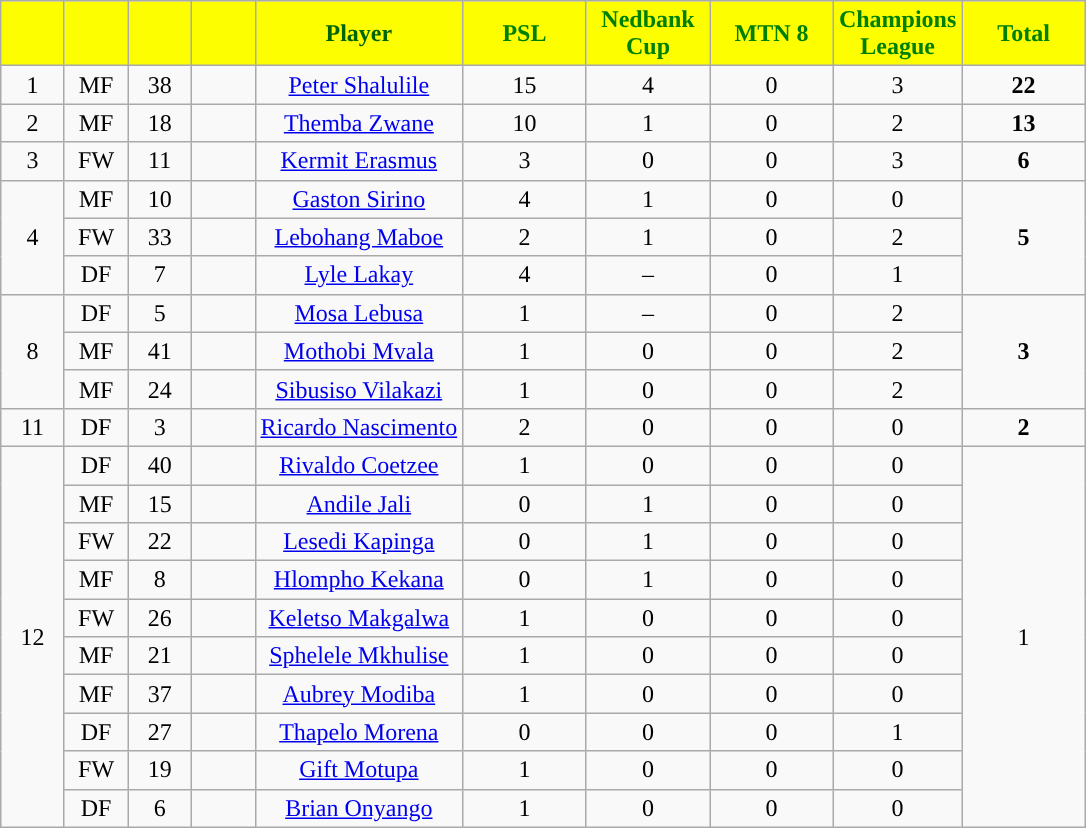<table class="wikitable sortable" style="text-align:center;">
<tr>
<th style="background:#FDFF00;color:green; width:35px"></th>
<th style="background:#FDFF00;color:green; width:35px"></th>
<th style="background:#FDFF00;color:green; width:35px"></th>
<th style="background:#FDFF00;color:green; width:35px"></th>
<th style="background:#FDFF00;color:darkgreen;">Player</th>
<th style="background:#FDFF00;color: green; width:75px">PSL</th>
<th style="background:#FDFF01;color:green; width:75px">Nedbank Cup</th>
<th style="background:#FDFF00;color:green; width:75px">MTN 8</th>
<th style="background:#FDFF00;color:green; width:75px">Champions League</th>
<th style="background:#FDFF00;color:green; width:75px">Total</th>
</tr>
<tr>
<td>1</td>
<td>MF</td>
<td>38</td>
<td></td>
<td><a href='#'>Peter Shalulile</a></td>
<td>15</td>
<td>4</td>
<td>0</td>
<td>3</td>
<td><strong>22</strong></td>
</tr>
<tr>
<td>2</td>
<td>MF</td>
<td>18</td>
<td></td>
<td><a href='#'>Themba Zwane</a></td>
<td>10</td>
<td>1</td>
<td>0</td>
<td>2</td>
<td><strong>13</strong></td>
</tr>
<tr>
<td>3</td>
<td>FW</td>
<td>11</td>
<td></td>
<td><a href='#'>Kermit Erasmus</a></td>
<td>3</td>
<td>0</td>
<td>0</td>
<td>3</td>
<td><strong>6</strong></td>
</tr>
<tr>
<td rowspan="3">4</td>
<td>MF</td>
<td>10</td>
<td></td>
<td><a href='#'>Gaston Sirino</a></td>
<td>4</td>
<td>1</td>
<td>0</td>
<td>0</td>
<td rowspan="3"><strong>5 </strong></td>
</tr>
<tr>
<td>FW</td>
<td>33</td>
<td></td>
<td><a href='#'>Lebohang Maboe</a></td>
<td>2</td>
<td>1</td>
<td>0</td>
<td>2</td>
</tr>
<tr>
<td>DF</td>
<td>7</td>
<td></td>
<td><a href='#'>Lyle Lakay</a></td>
<td>4</td>
<td>–</td>
<td>0</td>
<td>1</td>
</tr>
<tr>
<td rowspan="3">8</td>
<td>DF</td>
<td>5</td>
<td></td>
<td><a href='#'>Mosa Lebusa</a></td>
<td>1</td>
<td>–</td>
<td>0</td>
<td>2</td>
<td rowspan="3"><strong>3</strong></td>
</tr>
<tr>
<td>MF</td>
<td>41</td>
<td></td>
<td><a href='#'>Mothobi Mvala</a></td>
<td>1</td>
<td>0</td>
<td>0</td>
<td>2</td>
</tr>
<tr>
<td>MF</td>
<td>24</td>
<td></td>
<td><a href='#'>Sibusiso Vilakazi</a></td>
<td>1</td>
<td>0</td>
<td>0</td>
<td>2</td>
</tr>
<tr>
<td>11</td>
<td>DF</td>
<td>3</td>
<td></td>
<td><a href='#'>Ricardo Nascimento</a></td>
<td>2</td>
<td>0</td>
<td>0</td>
<td>0</td>
<td><strong>2</strong></td>
</tr>
<tr>
<td rowspan="10">12</td>
<td>DF</td>
<td>40</td>
<td></td>
<td><a href='#'>Rivaldo Coetzee</a></td>
<td>1</td>
<td>0</td>
<td>0</td>
<td>0</td>
<td rowspan="10">1</td>
</tr>
<tr>
<td>MF</td>
<td>15</td>
<td></td>
<td><a href='#'>Andile Jali</a></td>
<td>0</td>
<td>1</td>
<td>0</td>
<td>0</td>
</tr>
<tr>
<td>FW</td>
<td>22</td>
<td></td>
<td><a href='#'>Lesedi Kapinga</a></td>
<td>0</td>
<td>1</td>
<td>0</td>
<td>0</td>
</tr>
<tr>
<td>MF</td>
<td>8</td>
<td></td>
<td><a href='#'>Hlompho Kekana</a></td>
<td>0</td>
<td>1</td>
<td>0</td>
<td>0</td>
</tr>
<tr>
<td>FW</td>
<td>26</td>
<td></td>
<td><a href='#'>Keletso Makgalwa</a></td>
<td>1</td>
<td>0</td>
<td>0</td>
<td>0</td>
</tr>
<tr>
<td>MF</td>
<td>21</td>
<td></td>
<td><a href='#'>Sphelele Mkhulise</a></td>
<td>1</td>
<td>0</td>
<td>0</td>
<td>0</td>
</tr>
<tr>
<td>MF</td>
<td>37</td>
<td></td>
<td><a href='#'>Aubrey Modiba</a></td>
<td>1</td>
<td>0</td>
<td>0</td>
<td>0</td>
</tr>
<tr>
<td>DF</td>
<td>27</td>
<td></td>
<td><a href='#'>Thapelo Morena</a></td>
<td>0</td>
<td>0</td>
<td>0</td>
<td>1</td>
</tr>
<tr>
<td>FW</td>
<td>19</td>
<td></td>
<td><a href='#'>Gift Motupa</a></td>
<td>1</td>
<td>0</td>
<td>0</td>
<td>0</td>
</tr>
<tr>
<td>DF</td>
<td>6</td>
<td></td>
<td><a href='#'>Brian Onyango</a></td>
<td>1</td>
<td>0</td>
<td>0</td>
<td>0</td>
</tr>
</table>
